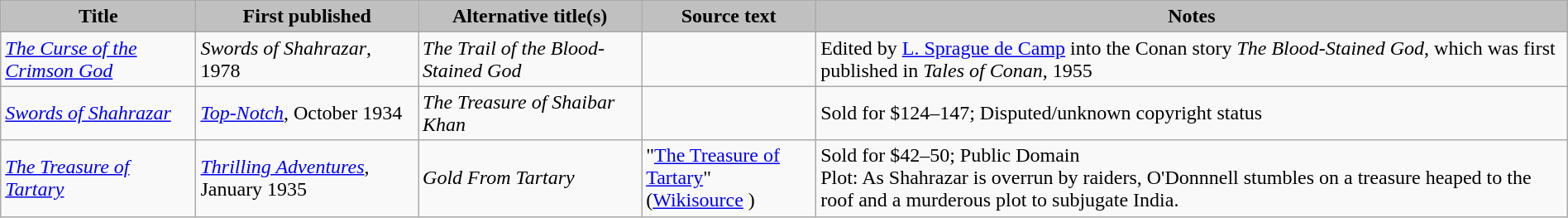<table class="wikitable" width="100%">
<tr>
<th style="background:#C0C0C0;">Title</th>
<th style="background:#C0C0C0;">First published</th>
<th style="background:#C0C0C0;">Alternative title(s)</th>
<th style="background:#C0C0C0;">Source text</th>
<th style="background:#C0C0C0;">Notes</th>
</tr>
<tr>
<td><em><a href='#'>The Curse of the Crimson God</a></em></td>
<td><em>Swords of Shahrazar</em>, 1978</td>
<td><em>The Trail of the Blood-Stained God</em></td>
<td></td>
<td>Edited by <a href='#'>L. Sprague de Camp</a> into the Conan story <em>The Blood-Stained God</em>, which was first published in <em>Tales of Conan</em>, 1955</td>
</tr>
<tr>
<td><em><a href='#'>Swords of Shahrazar</a></em></td>
<td><em><a href='#'>Top-Notch</a></em>, October 1934</td>
<td><em>The Treasure of Shaibar Khan</em></td>
<td></td>
<td>Sold for $124–147; Disputed/unknown copyright status</td>
</tr>
<tr>
<td><em><a href='#'>The Treasure of Tartary</a></em></td>
<td><em><a href='#'>Thrilling Adventures</a></em>, January 1935</td>
<td><em>Gold From Tartary</em></td>
<td>"<a href='#'>The Treasure of Tartary</a>" <br>(<a href='#'>Wikisource</a> )</td>
<td>Sold for $42–50; Public Domain<br>Plot: As Shahrazar is overrun by raiders, O'Donnnell stumbles on a treasure heaped to the roof and a murderous plot to subjugate India.</td>
</tr>
</table>
